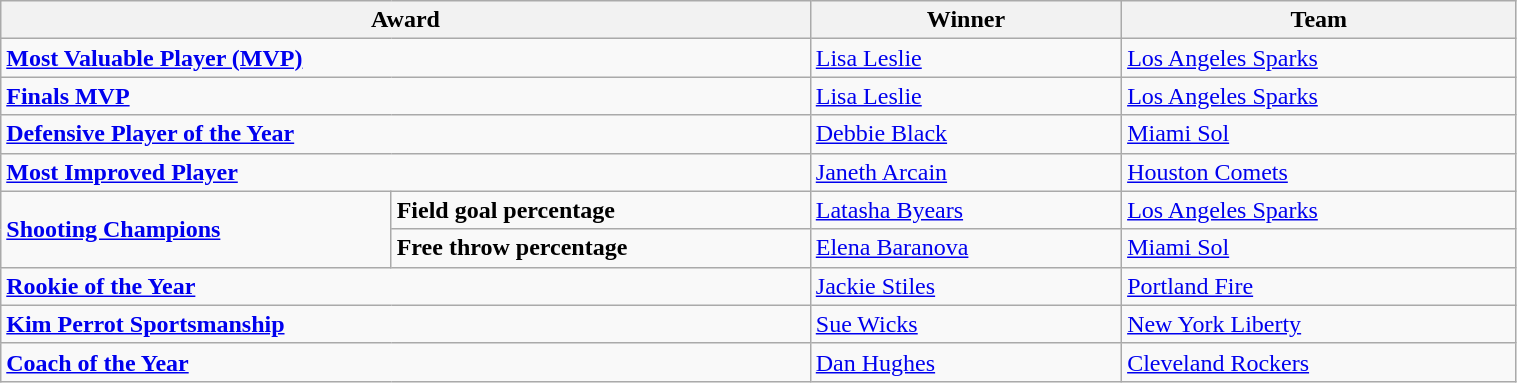<table class="wikitable" style="width: 80%">
<tr>
<th colspan="2" width="39%">Award</th>
<th width=15%>Winner</th>
<th width=19%>Team</th>
</tr>
<tr>
<td colspan="2"><strong><a href='#'>Most Valuable Player (MVP)</a></strong></td>
<td><a href='#'>Lisa Leslie</a></td>
<td><a href='#'>Los Angeles Sparks</a></td>
</tr>
<tr>
<td colspan="2"><strong><a href='#'>Finals MVP</a></strong></td>
<td><a href='#'>Lisa Leslie</a></td>
<td><a href='#'>Los Angeles Sparks</a></td>
</tr>
<tr>
<td colspan="2"><strong><a href='#'>Defensive Player of the Year</a></strong></td>
<td><a href='#'>Debbie Black</a></td>
<td><a href='#'>Miami Sol</a></td>
</tr>
<tr>
<td colspan="2"><strong><a href='#'>Most Improved Player</a></strong></td>
<td><a href='#'>Janeth Arcain</a></td>
<td><a href='#'>Houston Comets</a></td>
</tr>
<tr>
<td rowspan="2"><strong><a href='#'>Shooting Champions</a></strong></td>
<td><strong>Field goal percentage</strong></td>
<td><a href='#'>Latasha Byears</a></td>
<td><a href='#'>Los Angeles Sparks</a></td>
</tr>
<tr>
<td><strong>Free throw percentage</strong></td>
<td><a href='#'>Elena Baranova</a></td>
<td><a href='#'>Miami Sol</a></td>
</tr>
<tr>
<td colspan="2"><strong><a href='#'>Rookie of the Year</a></strong></td>
<td><a href='#'>Jackie Stiles</a></td>
<td><a href='#'>Portland Fire</a></td>
</tr>
<tr>
<td colspan="2"><strong><a href='#'>Kim Perrot Sportsmanship</a></strong></td>
<td><a href='#'>Sue Wicks</a></td>
<td><a href='#'>New York Liberty</a></td>
</tr>
<tr>
<td colspan="2"><strong><a href='#'>Coach of the Year</a></strong></td>
<td><a href='#'>Dan Hughes</a></td>
<td><a href='#'>Cleveland Rockers</a></td>
</tr>
</table>
